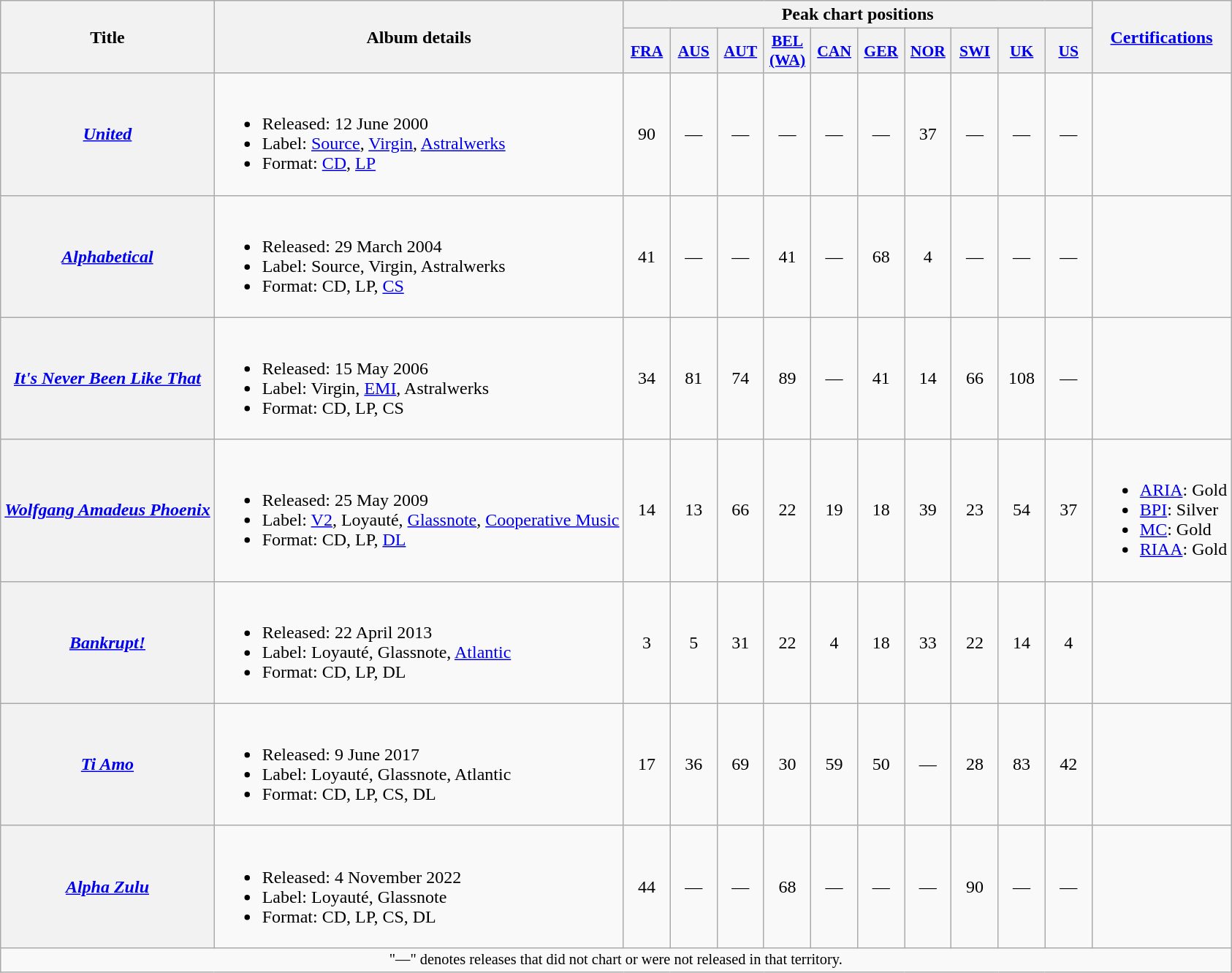<table class="wikitable plainrowheaders">
<tr>
<th scope="col" rowspan="2">Title</th>
<th scope="col" rowspan="2">Album details</th>
<th scope="col" colspan="10">Peak chart positions</th>
<th scope="col" rowspan="2"><a href='#'>Certifications</a><br></th>
</tr>
<tr>
<th scope="col" style="width:2.5em;font-size:90%;"><a href='#'>FRA</a><br></th>
<th scope="col" style="width:2.5em;font-size:90%;"><a href='#'>AUS</a><br></th>
<th scope="col" style="width:2.5em;font-size:90%;"><a href='#'>AUT</a><br></th>
<th scope="col" style="width:2.5em;font-size:90%;"><a href='#'>BEL<br>(WA)</a><br></th>
<th scope="col" style="width:2.5em;font-size:90%;"><a href='#'>CAN</a><br></th>
<th scope="col" style="width:2.5em;font-size:90%;"><a href='#'>GER</a><br></th>
<th scope="col" style="width:2.5em;font-size:90%;"><a href='#'>NOR</a><br></th>
<th scope="col" style="width:2.5em;font-size:90%;"><a href='#'>SWI</a><br></th>
<th scope="col" style="width:2.5em;font-size:90%;"><a href='#'>UK</a><br></th>
<th scope="col" style="width:2.5em;font-size:90%;"><a href='#'>US</a><br></th>
</tr>
<tr>
<th scope="row"><em><a href='#'>United</a></em></th>
<td><br><ul><li>Released: 12 June 2000</li><li>Label: <a href='#'>Source</a>, <a href='#'>Virgin</a>, <a href='#'>Astralwerks</a></li><li>Format: <a href='#'>CD</a>, <a href='#'>LP</a></li></ul></td>
<td style="text-align:center;">90</td>
<td style="text-align:center;">—</td>
<td style="text-align:center;">—</td>
<td style="text-align:center;">—</td>
<td style="text-align:center;">—</td>
<td style="text-align:center;">—</td>
<td style="text-align:center;">37</td>
<td style="text-align:center;">—</td>
<td style="text-align:center;">—</td>
<td style="text-align:center;">—</td>
<td></td>
</tr>
<tr>
<th scope="row"><em><a href='#'>Alphabetical</a></em></th>
<td><br><ul><li>Released: 29 March 2004</li><li>Label: Source, Virgin, Astralwerks</li><li>Format: CD, LP, <a href='#'>CS</a></li></ul></td>
<td style="text-align:center;">41</td>
<td style="text-align:center;">—</td>
<td style="text-align:center;">—</td>
<td style="text-align:center;">41</td>
<td style="text-align:center;">—</td>
<td style="text-align:center;">68</td>
<td style="text-align:center;">4</td>
<td style="text-align:center;">—</td>
<td style="text-align:center;">—</td>
<td style="text-align:center;">—</td>
<td></td>
</tr>
<tr>
<th scope="row"><em><a href='#'>It's Never Been Like That</a></em></th>
<td><br><ul><li>Released: 15 May 2006</li><li>Label: Virgin, <a href='#'>EMI</a>, Astralwerks</li><li>Format: CD, LP, CS</li></ul></td>
<td style="text-align:center;">34</td>
<td style="text-align:center;">81</td>
<td style="text-align:center;">74</td>
<td style="text-align:center;">89</td>
<td style="text-align:center;">—</td>
<td style="text-align:center;">41</td>
<td style="text-align:center;">14</td>
<td style="text-align:center;">66</td>
<td style="text-align:center;">108</td>
<td style="text-align:center;">—</td>
<td></td>
</tr>
<tr>
<th scope="row"><em><a href='#'>Wolfgang Amadeus Phoenix</a></em></th>
<td><br><ul><li>Released: 25 May 2009</li><li>Label: <a href='#'>V2</a>, Loyauté, <a href='#'>Glassnote</a>, <a href='#'>Cooperative Music</a></li><li>Format: CD, LP, <a href='#'>DL</a></li></ul></td>
<td style="text-align:center;">14</td>
<td style="text-align:center;">13</td>
<td style="text-align:center;">66</td>
<td style="text-align:center;">22</td>
<td style="text-align:center;">19</td>
<td style="text-align:center;">18</td>
<td style="text-align:center;">39</td>
<td style="text-align:center;">23</td>
<td style="text-align:center;">54</td>
<td style="text-align:center;">37</td>
<td><br><ul><li><a href='#'>ARIA</a>: Gold</li><li><a href='#'>BPI</a>: Silver</li><li><a href='#'>MC</a>: Gold</li><li><a href='#'>RIAA</a>: Gold</li></ul></td>
</tr>
<tr>
<th scope="row"><em><a href='#'>Bankrupt!</a></em></th>
<td><br><ul><li>Released: 22 April 2013</li><li>Label: Loyauté, Glassnote, <a href='#'>Atlantic</a></li><li>Format: CD, LP, DL</li></ul></td>
<td style="text-align:center;">3</td>
<td style="text-align:center;">5</td>
<td style="text-align:center;">31</td>
<td style="text-align:center;">22</td>
<td style="text-align:center;">4</td>
<td style="text-align:center;">18</td>
<td style="text-align:center;">33</td>
<td style="text-align:center;">22</td>
<td style="text-align:center;">14</td>
<td style="text-align:center;">4</td>
<td></td>
</tr>
<tr>
<th scope="row"><em><a href='#'>Ti Amo</a></em></th>
<td><br><ul><li>Released: 9 June 2017</li><li>Label: Loyauté, Glassnote, Atlantic</li><li>Format: CD, LP, CS, DL</li></ul></td>
<td style="text-align:center;">17</td>
<td style="text-align:center;">36</td>
<td style="text-align:center;">69</td>
<td style="text-align:center;">30</td>
<td style="text-align:center;">59</td>
<td style="text-align:center;">50</td>
<td style="text-align:center;">—</td>
<td style="text-align:center;">28</td>
<td style="text-align:center;">83</td>
<td style="text-align:center;">42</td>
<td></td>
</tr>
<tr>
<th scope="row"><em><a href='#'>Alpha Zulu</a></em></th>
<td><br><ul><li>Released: 4 November 2022</li><li>Label: Loyauté, Glassnote</li><li>Format: CD, LP, CS, DL</li></ul></td>
<td style="text-align:center;">44</td>
<td style="text-align:center;">—</td>
<td style="text-align:center;">—</td>
<td style="text-align:center;">68</td>
<td style="text-align:center;">—</td>
<td style="text-align:center;">—</td>
<td style="text-align:center;">—</td>
<td style="text-align:center;">90</td>
<td style="text-align:center;">—</td>
<td style="text-align:center;">—</td>
<td></td>
</tr>
<tr>
<td align="center" colspan="15" style="font-size: 85%">"—" denotes releases that did not chart or were not released in that territory.</td>
</tr>
</table>
